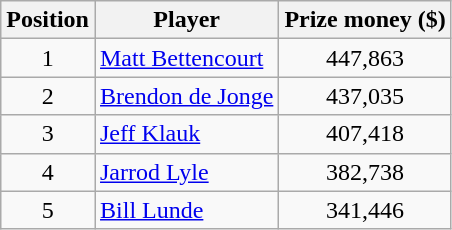<table class="wikitable">
<tr>
<th>Position</th>
<th>Player</th>
<th>Prize money ($)</th>
</tr>
<tr>
<td align=center>1</td>
<td> <a href='#'>Matt Bettencourt</a></td>
<td align=center>447,863</td>
</tr>
<tr>
<td align=center>2</td>
<td> <a href='#'>Brendon de Jonge</a></td>
<td align=center>437,035</td>
</tr>
<tr>
<td align=center>3</td>
<td> <a href='#'>Jeff Klauk</a></td>
<td align=center>407,418</td>
</tr>
<tr>
<td align=center>4</td>
<td> <a href='#'>Jarrod Lyle</a></td>
<td align=center>382,738</td>
</tr>
<tr>
<td align=center>5</td>
<td> <a href='#'>Bill Lunde</a></td>
<td align=center>341,446</td>
</tr>
</table>
